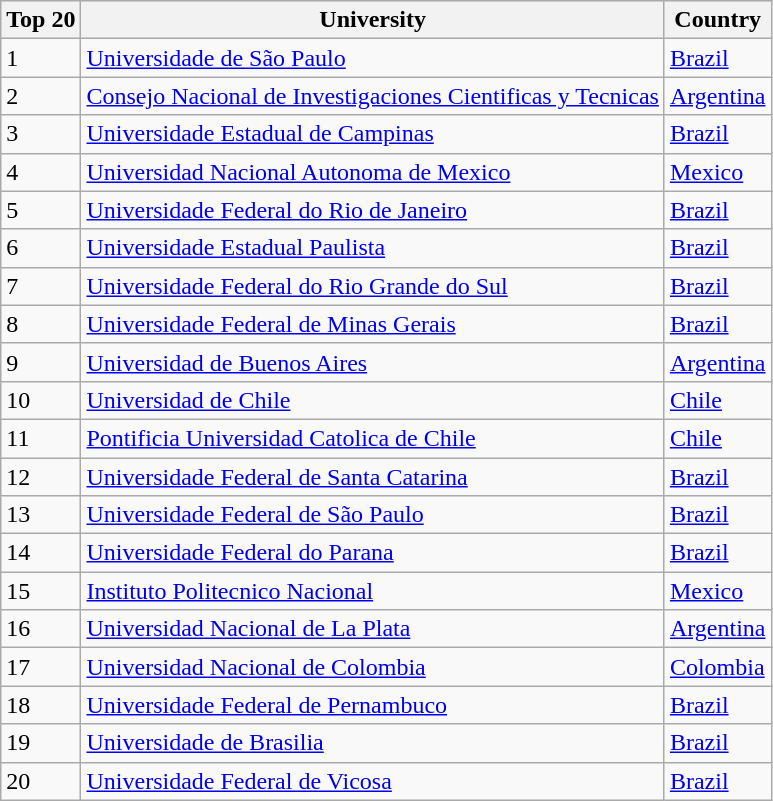<table class="sortable wikitable">
<tr style="background:#ececec; vertical-align:top;">
<th>Top 20</th>
<th>University</th>
<th>Country</th>
</tr>
<tr>
<td>1</td>
<td><a href='#'>Universidade de São Paulo</a></td>
<td><a href='#'>Brazil</a></td>
</tr>
<tr>
<td>2</td>
<td><a href='#'>Consejo Nacional de Investigaciones Cientificas y Tecnicas</a></td>
<td><a href='#'>Argentina</a></td>
</tr>
<tr>
<td>3</td>
<td><a href='#'>Universidade Estadual de Campinas</a></td>
<td><a href='#'>Brazil</a></td>
</tr>
<tr>
<td>4</td>
<td><a href='#'>Universidad Nacional Autonoma de Mexico</a></td>
<td><a href='#'>Mexico</a></td>
</tr>
<tr>
<td>5</td>
<td><a href='#'>Universidade Federal do Rio de Janeiro</a></td>
<td><a href='#'>Brazil</a></td>
</tr>
<tr>
<td>6</td>
<td><a href='#'>Universidade Estadual Paulista</a></td>
<td><a href='#'>Brazil</a></td>
</tr>
<tr>
<td>7</td>
<td><a href='#'>Universidade Federal do Rio Grande do Sul</a></td>
<td><a href='#'>Brazil</a></td>
</tr>
<tr>
<td>8</td>
<td><a href='#'>Universidade Federal de Minas Gerais</a></td>
<td><a href='#'>Brazil</a></td>
</tr>
<tr>
<td>9</td>
<td><a href='#'>Universidad de Buenos Aires</a></td>
<td><a href='#'>Argentina</a></td>
</tr>
<tr>
<td>10</td>
<td><a href='#'>Universidad de Chile</a></td>
<td><a href='#'>Chile</a></td>
</tr>
<tr>
<td>11</td>
<td><a href='#'>Pontificia Universidad Catolica de Chile</a></td>
<td><a href='#'>Chile</a></td>
</tr>
<tr>
<td>12</td>
<td><a href='#'>Universidade Federal de Santa Catarina</a></td>
<td><a href='#'>Brazil</a></td>
</tr>
<tr>
<td>13</td>
<td><a href='#'>Universidade Federal de São Paulo</a></td>
<td><a href='#'>Brazil</a></td>
</tr>
<tr>
<td>14</td>
<td><a href='#'>Universidade Federal do Parana</a></td>
<td><a href='#'>Brazil</a></td>
</tr>
<tr>
<td>15</td>
<td><a href='#'>Instituto Politecnico Nacional</a></td>
<td><a href='#'>Mexico</a></td>
</tr>
<tr>
<td>16</td>
<td><a href='#'>Universidad Nacional de La Plata</a></td>
<td><a href='#'>Argentina</a></td>
</tr>
<tr>
<td>17</td>
<td><a href='#'>Universidad Nacional de Colombia </a></td>
<td><a href='#'>Colombia</a></td>
</tr>
<tr>
<td>18</td>
<td><a href='#'>Universidade Federal de Pernambuco </a></td>
<td><a href='#'>Brazil</a></td>
</tr>
<tr>
<td>19</td>
<td><a href='#'>Universidade de Brasilia</a></td>
<td><a href='#'>Brazil</a></td>
</tr>
<tr>
<td>20</td>
<td><a href='#'>Universidade Federal de Vicosa</a></td>
<td><a href='#'>Brazil</a></td>
</tr>
</table>
